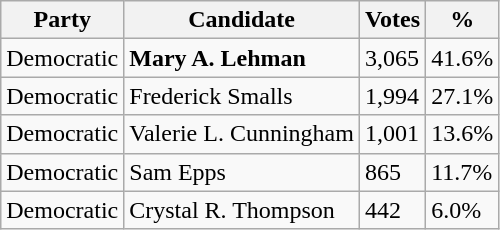<table class="wikitable">
<tr>
<th>Party</th>
<th>Candidate</th>
<th>Votes</th>
<th>%</th>
</tr>
<tr>
<td>Democratic</td>
<td><strong>Mary A. Lehman</strong></td>
<td>3,065</td>
<td>41.6%</td>
</tr>
<tr>
<td>Democratic</td>
<td>Frederick Smalls</td>
<td>1,994</td>
<td>27.1%</td>
</tr>
<tr>
<td>Democratic</td>
<td>Valerie L. Cunningham</td>
<td>1,001</td>
<td>13.6%</td>
</tr>
<tr>
<td>Democratic</td>
<td>Sam Epps</td>
<td>865</td>
<td>11.7%</td>
</tr>
<tr>
<td>Democratic</td>
<td>Crystal R. Thompson</td>
<td>442</td>
<td>6.0%</td>
</tr>
</table>
